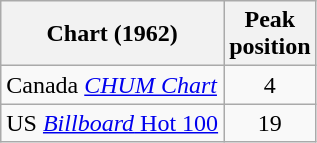<table class="wikitable">
<tr>
<th>Chart (1962)</th>
<th>Peak<br>position</th>
</tr>
<tr>
<td>Canada <em><a href='#'>CHUM Chart</a></em> </td>
<td align="center">4</td>
</tr>
<tr>
<td>US <a href='#'><em>Billboard</em> Hot 100</a></td>
<td align="center">19</td>
</tr>
</table>
